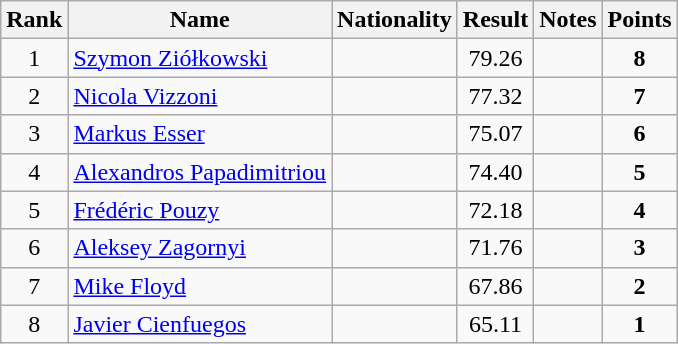<table class="wikitable sortable" style="text-align:center">
<tr>
<th>Rank</th>
<th>Name</th>
<th>Nationality</th>
<th>Result</th>
<th>Notes</th>
<th>Points</th>
</tr>
<tr>
<td>1</td>
<td align=left><a href='#'>Szymon Ziółkowski</a></td>
<td align=left></td>
<td>79.26</td>
<td></td>
<td><strong>8</strong></td>
</tr>
<tr>
<td>2</td>
<td align=left><a href='#'>Nicola Vizzoni</a></td>
<td align=left></td>
<td>77.32</td>
<td></td>
<td><strong>7</strong></td>
</tr>
<tr>
<td>3</td>
<td align=left><a href='#'>Markus Esser</a></td>
<td align=left></td>
<td>75.07</td>
<td></td>
<td><strong>6</strong></td>
</tr>
<tr>
<td>4</td>
<td align=left><a href='#'>Alexandros Papadimitriou</a></td>
<td align=left></td>
<td>74.40</td>
<td></td>
<td><strong>5</strong></td>
</tr>
<tr>
<td>5</td>
<td align=left><a href='#'>Frédéric Pouzy</a></td>
<td align=left></td>
<td>72.18</td>
<td></td>
<td><strong>4</strong></td>
</tr>
<tr>
<td>6</td>
<td align=left><a href='#'>Aleksey Zagornyi</a></td>
<td align=left></td>
<td>71.76</td>
<td></td>
<td><strong>3</strong></td>
</tr>
<tr>
<td>7</td>
<td align=left><a href='#'>Mike Floyd</a></td>
<td align=left></td>
<td>67.86</td>
<td></td>
<td><strong>2</strong></td>
</tr>
<tr>
<td>8</td>
<td align=left><a href='#'>Javier Cienfuegos</a></td>
<td align=left></td>
<td>65.11</td>
<td></td>
<td><strong>1</strong></td>
</tr>
</table>
